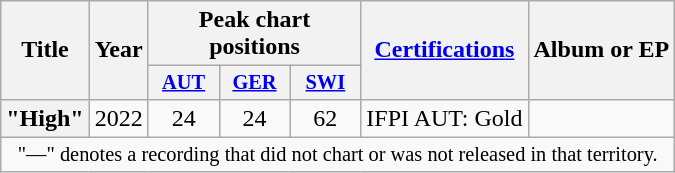<table class="wikitable plainrowheaders" style="text-align:center;">
<tr>
<th scope="col" rowspan="2">Title</th>
<th scope="col" rowspan="2">Year</th>
<th scope="col" colspan="3">Peak chart positions</th>
<th scope="col" rowspan="2"><a href='#'>Certifications</a></th>
<th scope="col" rowspan="2">Album or EP</th>
</tr>
<tr>
<th scope="col" style="width:3em;font-size:85%;"><a href='#'>AUT</a><br></th>
<th scope="col" style="width:3em;font-size:85%;"><a href='#'>GER</a><br></th>
<th scope="col" style="width:3em;font-size:85%;"><a href='#'>SWI</a><br></th>
</tr>
<tr>
<th scope="row">"High"<br></th>
<td>2022</td>
<td>24</td>
<td>24</td>
<td>62</td>
<td>IFPI AUT: Gold</td>
<td></td>
</tr>
<tr>
<td colspan="8" style="font-size:85%">"—" denotes a recording that did not chart or was not released in that territory.</td>
</tr>
</table>
